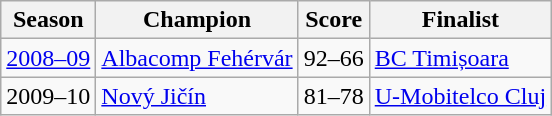<table class="wikitable sortable" align="center">
<tr>
<th>Season</th>
<th>Champion</th>
<th>Score</th>
<th>Finalist</th>
</tr>
<tr>
<td><a href='#'>2008–09</a></td>
<td> <a href='#'>Albacomp Fehérvár</a></td>
<td>92–66</td>
<td> <a href='#'>BC Timișoara</a></td>
</tr>
<tr>
<td>2009–10</td>
<td> <a href='#'>Nový Jičín</a></td>
<td>81–78</td>
<td> <a href='#'>U-Mobitelco Cluj</a></td>
</tr>
</table>
